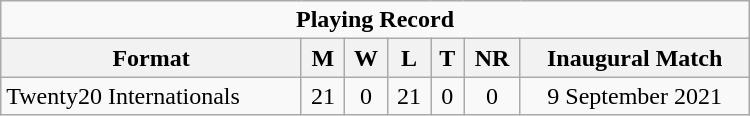<table class="wikitable" style="text-align: center; width: 500px;">
<tr>
<td colspan=7 align="center"><strong>Playing Record</strong></td>
</tr>
<tr>
<th>Format</th>
<th>M</th>
<th>W</th>
<th>L</th>
<th>T</th>
<th>NR</th>
<th>Inaugural Match</th>
</tr>
<tr>
<td align="left">Twenty20 Internationals</td>
<td>21</td>
<td>0</td>
<td>21</td>
<td>0</td>
<td>0</td>
<td>9 September 2021</td>
</tr>
</table>
